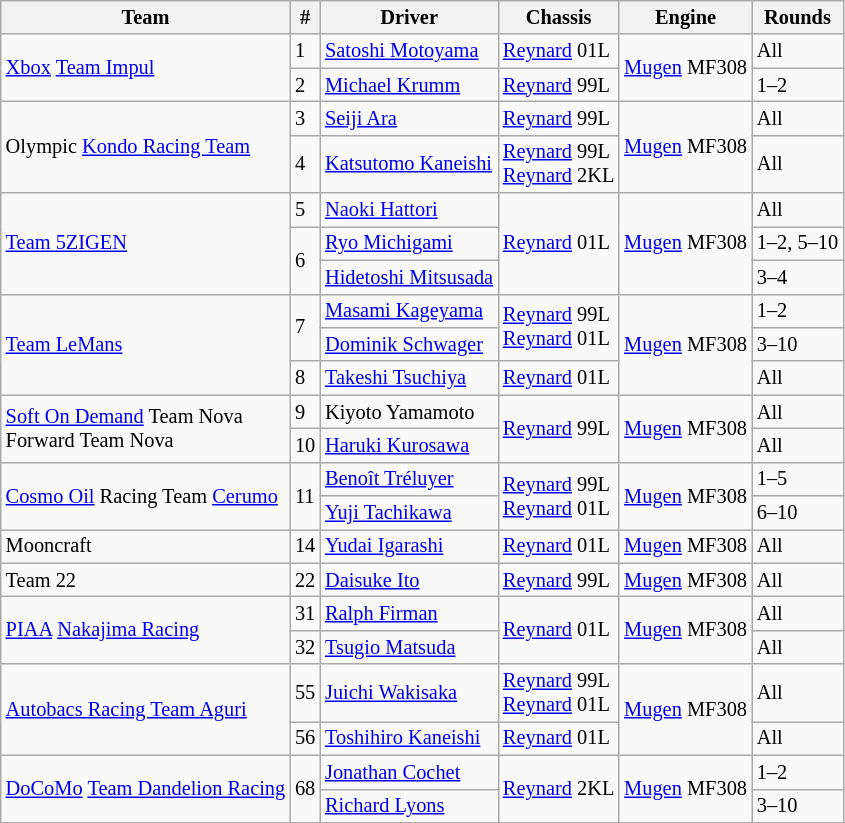<table class="wikitable" style="font-size:85%">
<tr>
<th>Team</th>
<th>#</th>
<th>Driver</th>
<th>Chassis</th>
<th>Engine</th>
<th>Rounds</th>
</tr>
<tr>
<td rowspan="2"><a href='#'>Xbox</a> <a href='#'>Team Impul</a></td>
<td>1</td>
<td> <a href='#'>Satoshi Motoyama</a></td>
<td><a href='#'>Reynard</a> 01L</td>
<td rowspan="2"><a href='#'>Mugen</a> MF308</td>
<td>All</td>
</tr>
<tr>
<td>2</td>
<td> <a href='#'>Michael Krumm</a></td>
<td><a href='#'>Reynard</a> 99L</td>
<td>1–2</td>
</tr>
<tr>
<td rowspan="2">Olympic <a href='#'>Kondo Racing Team</a></td>
<td>3</td>
<td> <a href='#'>Seiji Ara</a></td>
<td><a href='#'>Reynard</a> 99L</td>
<td rowspan="2"><a href='#'>Mugen</a> MF308</td>
<td>All</td>
</tr>
<tr>
<td>4</td>
<td> <a href='#'>Katsutomo Kaneishi</a></td>
<td><a href='#'>Reynard</a> 99L<br><a href='#'>Reynard</a> 2KL</td>
<td>All</td>
</tr>
<tr>
<td rowspan="3"><a href='#'>Team 5ZIGEN</a></td>
<td>5</td>
<td> <a href='#'>Naoki Hattori</a></td>
<td rowspan="3"><a href='#'>Reynard</a> 01L</td>
<td rowspan="3"><a href='#'>Mugen</a> MF308</td>
<td>All</td>
</tr>
<tr>
<td rowspan=2>6</td>
<td> <a href='#'>Ryo Michigami</a></td>
<td>1–2, 5–10</td>
</tr>
<tr>
<td> <a href='#'>Hidetoshi Mitsusada</a></td>
<td>3–4</td>
</tr>
<tr>
<td rowspan="3"><a href='#'>Team LeMans</a></td>
<td rowspan=2>7</td>
<td> <a href='#'>Masami Kageyama</a></td>
<td rowspan="2"><a href='#'>Reynard</a> 99L<br><a href='#'>Reynard</a> 01L</td>
<td rowspan="3"><a href='#'>Mugen</a> MF308</td>
<td>1–2</td>
</tr>
<tr>
<td> <a href='#'>Dominik Schwager</a></td>
<td>3–10</td>
</tr>
<tr>
<td>8</td>
<td> <a href='#'>Takeshi Tsuchiya</a></td>
<td><a href='#'>Reynard</a> 01L</td>
<td>All</td>
</tr>
<tr>
<td rowspan="2"><a href='#'>Soft On Demand</a> Team Nova<br>Forward Team Nova</td>
<td>9</td>
<td> Kiyoto Yamamoto</td>
<td rowspan="2"><a href='#'>Reynard</a> 99L</td>
<td rowspan="2"><a href='#'>Mugen</a> MF308</td>
<td>All</td>
</tr>
<tr>
<td>10</td>
<td> <a href='#'>Haruki Kurosawa</a></td>
<td>All</td>
</tr>
<tr>
<td rowspan="2"><a href='#'>Cosmo Oil</a> Racing Team <a href='#'>Cerumo</a></td>
<td rowspan=2>11</td>
<td> <a href='#'>Benoît Tréluyer</a></td>
<td rowspan="2"><a href='#'>Reynard</a> 99L<br><a href='#'>Reynard</a> 01L</td>
<td rowspan="2"><a href='#'>Mugen</a> MF308</td>
<td>1–5</td>
</tr>
<tr>
<td> <a href='#'>Yuji Tachikawa</a></td>
<td>6–10</td>
</tr>
<tr>
<td>Mooncraft</td>
<td>14</td>
<td> <a href='#'>Yudai Igarashi</a></td>
<td><a href='#'>Reynard</a> 01L</td>
<td><a href='#'>Mugen</a> MF308</td>
<td>All</td>
</tr>
<tr>
<td>Team 22</td>
<td>22</td>
<td> <a href='#'>Daisuke Ito</a></td>
<td><a href='#'>Reynard</a> 99L</td>
<td><a href='#'>Mugen</a> MF308</td>
<td>All</td>
</tr>
<tr>
<td rowspan="2"><a href='#'>PIAA</a> <a href='#'>Nakajima Racing</a></td>
<td>31</td>
<td> <a href='#'>Ralph Firman</a></td>
<td rowspan="2"><a href='#'>Reynard</a> 01L</td>
<td rowspan="2"><a href='#'>Mugen</a> MF308</td>
<td>All</td>
</tr>
<tr>
<td>32</td>
<td> <a href='#'>Tsugio Matsuda</a></td>
<td>All</td>
</tr>
<tr>
<td rowspan="2"><a href='#'>Autobacs Racing Team Aguri</a></td>
<td>55</td>
<td> <a href='#'>Juichi Wakisaka</a></td>
<td><a href='#'>Reynard</a> 99L<br><a href='#'>Reynard</a> 01L</td>
<td rowspan="2"><a href='#'>Mugen</a> MF308</td>
<td>All</td>
</tr>
<tr>
<td>56</td>
<td> <a href='#'>Toshihiro Kaneishi</a></td>
<td><a href='#'>Reynard</a> 01L</td>
<td>All</td>
</tr>
<tr>
<td rowspan="2"><a href='#'>DoCoMo</a> <a href='#'>Team Dandelion Racing</a></td>
<td rowspan=2>68</td>
<td> <a href='#'>Jonathan Cochet</a></td>
<td rowspan="2"><a href='#'>Reynard</a> 2KL</td>
<td rowspan="2"><a href='#'>Mugen</a> MF308</td>
<td>1–2</td>
</tr>
<tr>
<td> <a href='#'>Richard Lyons</a></td>
<td>3–10</td>
</tr>
</table>
